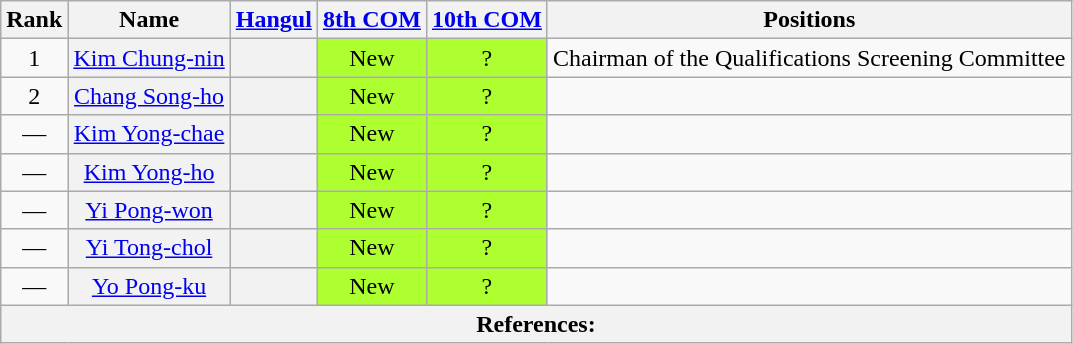<table class="wikitable sortable">
<tr>
<th>Rank</th>
<th>Name</th>
<th class="unsortable"><a href='#'>Hangul</a></th>
<th><a href='#'>8th COM</a></th>
<th><a href='#'>10th COM</a></th>
<th>Positions</th>
</tr>
<tr>
<td align="center">1</td>
<th align="center" scope="row" style="font-weight:normal;"><a href='#'>Kim Chung-nin</a></th>
<th align="center" scope="row" style="font-weight:normal;"></th>
<td align="center" style="background: GreenYellow">New</td>
<td align="center" style="background: GreenYellow">?</td>
<td>Chairman of the Qualifications Screening Committee</td>
</tr>
<tr>
<td align="center">2</td>
<th align="center" scope="row" style="font-weight:normal;"><a href='#'>Chang Song-ho</a></th>
<th align="center" scope="row" style="font-weight:normal;"></th>
<td align="center" style="background: GreenYellow">New</td>
<td align="center" style="background: GreenYellow">?</td>
<td></td>
</tr>
<tr>
<td align="center">—</td>
<th align="center" scope="row" style="font-weight:normal;"><a href='#'>Kim Yong-chae</a></th>
<th align="center" scope="row" style="font-weight:normal;"></th>
<td align="center" style="background: GreenYellow">New</td>
<td align="center" style="background: GreenYellow">?</td>
<td></td>
</tr>
<tr>
<td align="center">—</td>
<th align="center" scope="row" style="font-weight:normal;"><a href='#'>Kim Yong-ho</a></th>
<th align="center" scope="row" style="font-weight:normal;"></th>
<td align="center" style="background: GreenYellow">New</td>
<td align="center" style="background: GreenYellow">?</td>
<td></td>
</tr>
<tr>
<td align="center">—</td>
<th align="center" scope="row" style="font-weight:normal;"><a href='#'>Yi Pong-won</a></th>
<th align="center" scope="row" style="font-weight:normal;"></th>
<td align="center" style="background: GreenYellow">New</td>
<td align="center" style="background: GreenYellow">?</td>
<td></td>
</tr>
<tr>
<td align="center">—</td>
<th align="center" scope="row" style="font-weight:normal;"><a href='#'>Yi Tong-chol</a></th>
<th align="center" scope="row" style="font-weight:normal;"></th>
<td align="center" style="background: GreenYellow">New</td>
<td align="center" style="background: GreenYellow">?</td>
<td></td>
</tr>
<tr>
<td align="center">—</td>
<th align="center" scope="row" style="font-weight:normal;"><a href='#'>Yo Pong-ku</a></th>
<th align="center" scope="row" style="font-weight:normal;"></th>
<td align="center" style="background: GreenYellow">New</td>
<td align="center" style="background: GreenYellow">?</td>
<td></td>
</tr>
<tr>
<th colspan="6" unsortable><strong>References:</strong><br></th>
</tr>
</table>
